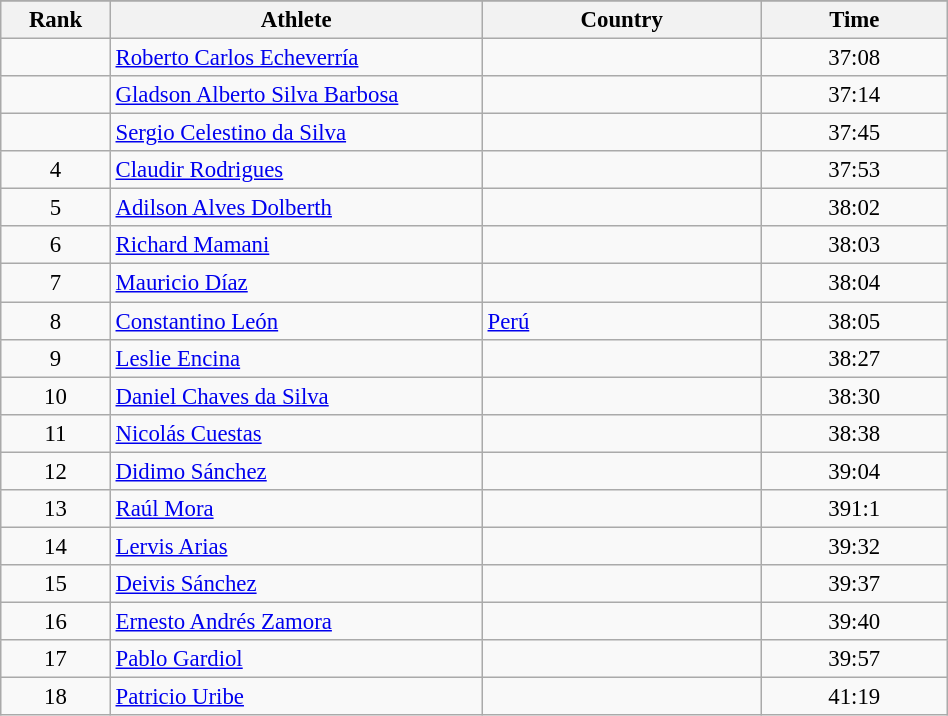<table class="wikitable sortable" style=" text-align:center; font-size:95%;" width="50%">
<tr>
</tr>
<tr>
<th width=5%>Rank</th>
<th width=20%>Athlete</th>
<th width=15%>Country</th>
<th width=10%>Time</th>
</tr>
<tr>
<td align=center></td>
<td align=left><a href='#'>Roberto Carlos Echeverría</a></td>
<td align=left></td>
<td>37:08</td>
</tr>
<tr>
<td align=center></td>
<td align=left><a href='#'>Gladson Alberto Silva Barbosa</a></td>
<td align=left></td>
<td>37:14</td>
</tr>
<tr>
<td align=center></td>
<td align=left><a href='#'>Sergio Celestino da Silva</a></td>
<td align=left></td>
<td>37:45</td>
</tr>
<tr>
<td align=center>4</td>
<td align=left><a href='#'>Claudir Rodrigues</a></td>
<td align=left></td>
<td>37:53</td>
</tr>
<tr>
<td align=center>5</td>
<td align=left><a href='#'>Adilson Alves Dolberth</a></td>
<td align=left></td>
<td>38:02</td>
</tr>
<tr>
<td align=center>6</td>
<td align=left><a href='#'>Richard Mamani</a></td>
<td align=left></td>
<td>38:03</td>
</tr>
<tr>
<td align=center>7</td>
<td align=left><a href='#'>Mauricio Díaz</a></td>
<td align=left></td>
<td>38:04</td>
</tr>
<tr>
<td align=center>8</td>
<td align=left><a href='#'>Constantino León</a></td>
<td align=left> <a href='#'>Perú</a></td>
<td>38:05</td>
</tr>
<tr>
<td align=center>9</td>
<td align=left><a href='#'>Leslie Encina</a></td>
<td align=left></td>
<td>38:27</td>
</tr>
<tr>
<td align=center>10</td>
<td align=left><a href='#'>Daniel Chaves da Silva</a></td>
<td align=left></td>
<td>38:30</td>
</tr>
<tr>
<td align=center>11</td>
<td align=left><a href='#'>Nicolás Cuestas</a></td>
<td align=left></td>
<td>38:38</td>
</tr>
<tr>
<td align=center>12</td>
<td align=left><a href='#'>Didimo Sánchez</a></td>
<td align=left></td>
<td>39:04</td>
</tr>
<tr>
<td align=center>13</td>
<td align=left><a href='#'>Raúl Mora</a></td>
<td align=left></td>
<td>391:1</td>
</tr>
<tr>
<td align=center>14</td>
<td align=left><a href='#'>Lervis Arias</a></td>
<td align=left></td>
<td>39:32</td>
</tr>
<tr>
<td align=center>15</td>
<td align=left><a href='#'>Deivis Sánchez</a></td>
<td align=left></td>
<td>39:37</td>
</tr>
<tr>
<td align=center>16</td>
<td align=left><a href='#'>Ernesto Andrés Zamora</a></td>
<td align=left></td>
<td>39:40</td>
</tr>
<tr>
<td align=center>17</td>
<td align=left><a href='#'>Pablo Gardiol</a></td>
<td align=left></td>
<td>39:57</td>
</tr>
<tr>
<td align=center>18</td>
<td align=left><a href='#'>Patricio Uribe</a></td>
<td align=left></td>
<td>41:19</td>
</tr>
</table>
